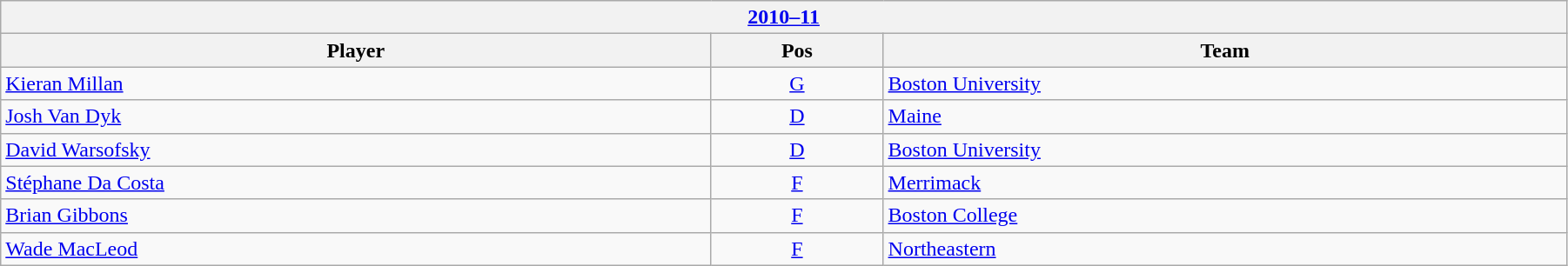<table class="wikitable" width=95%>
<tr>
<th colspan=3><a href='#'>2010–11</a></th>
</tr>
<tr>
<th>Player</th>
<th>Pos</th>
<th>Team</th>
</tr>
<tr>
<td><a href='#'>Kieran Millan</a></td>
<td align=center><a href='#'>G</a></td>
<td><a href='#'>Boston University</a></td>
</tr>
<tr>
<td><a href='#'>Josh Van Dyk</a></td>
<td align=center><a href='#'>D</a></td>
<td><a href='#'>Maine</a></td>
</tr>
<tr>
<td><a href='#'>David Warsofsky</a></td>
<td align=center><a href='#'>D</a></td>
<td><a href='#'>Boston University</a></td>
</tr>
<tr>
<td><a href='#'>Stéphane Da Costa</a></td>
<td align=center><a href='#'>F</a></td>
<td><a href='#'>Merrimack</a></td>
</tr>
<tr>
<td><a href='#'>Brian Gibbons</a></td>
<td align=center><a href='#'>F</a></td>
<td><a href='#'>Boston College</a></td>
</tr>
<tr>
<td><a href='#'>Wade MacLeod</a></td>
<td align=center><a href='#'>F</a></td>
<td><a href='#'>Northeastern</a></td>
</tr>
</table>
